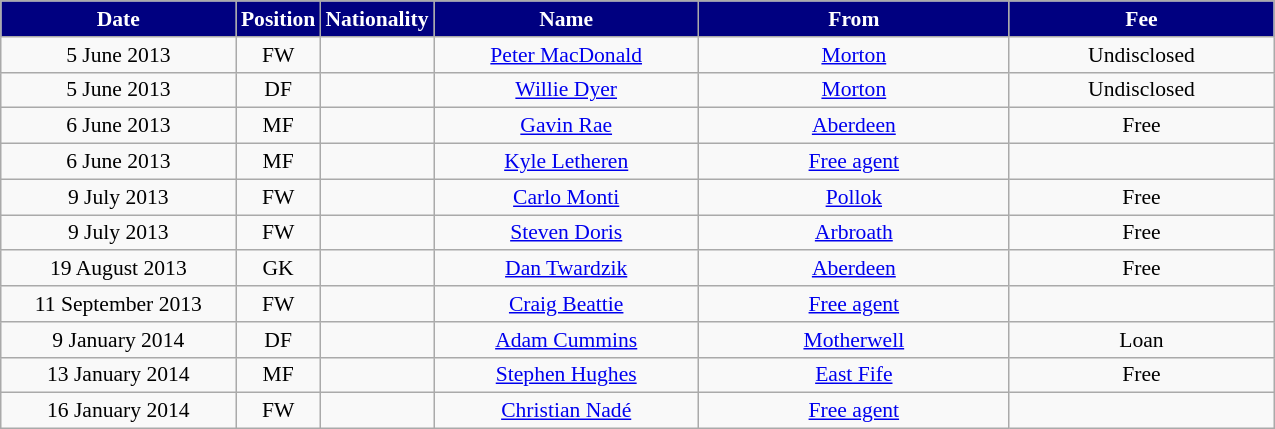<table class="wikitable"  style="text-align:center; font-size:90%; ">
<tr>
<th style="background:#000080; color:white; width:150px;">Date</th>
<th style="background:#000080; color:white; width:45px;">Position</th>
<th style="background:#000080; color:white; width:45px;">Nationality</th>
<th style="background:#000080; color:white; width:170px;">Name</th>
<th style="background:#000080; color:white; width:200px;">From</th>
<th style="background:#000080; color:white; width:170px;">Fee</th>
</tr>
<tr>
<td>5 June 2013</td>
<td>FW</td>
<td></td>
<td><a href='#'>Peter MacDonald</a></td>
<td><a href='#'>Morton</a></td>
<td>Undisclosed</td>
</tr>
<tr>
<td>5 June 2013</td>
<td>DF</td>
<td></td>
<td><a href='#'>Willie Dyer</a></td>
<td><a href='#'>Morton</a></td>
<td>Undisclosed</td>
</tr>
<tr>
<td>6 June 2013</td>
<td>MF</td>
<td></td>
<td><a href='#'>Gavin Rae</a></td>
<td><a href='#'>Aberdeen</a></td>
<td>Free</td>
</tr>
<tr>
<td>6 June 2013</td>
<td>MF</td>
<td></td>
<td><a href='#'>Kyle Letheren</a></td>
<td><a href='#'>Free agent</a></td>
<td></td>
</tr>
<tr>
<td>9 July 2013</td>
<td>FW</td>
<td></td>
<td><a href='#'>Carlo Monti</a></td>
<td><a href='#'>Pollok</a></td>
<td>Free</td>
</tr>
<tr>
<td>9 July 2013</td>
<td>FW</td>
<td></td>
<td><a href='#'>Steven Doris</a></td>
<td><a href='#'>Arbroath</a></td>
<td>Free</td>
</tr>
<tr>
<td>19 August 2013</td>
<td>GK</td>
<td></td>
<td><a href='#'>Dan Twardzik</a></td>
<td><a href='#'>Aberdeen</a></td>
<td>Free</td>
</tr>
<tr>
<td>11 September 2013</td>
<td>FW</td>
<td></td>
<td><a href='#'>Craig Beattie</a></td>
<td><a href='#'>Free agent</a></td>
<td></td>
</tr>
<tr>
<td>9 January 2014</td>
<td>DF</td>
<td></td>
<td><a href='#'>Adam Cummins</a></td>
<td><a href='#'>Motherwell</a></td>
<td>Loan</td>
</tr>
<tr>
<td>13 January 2014</td>
<td>MF</td>
<td></td>
<td><a href='#'>Stephen Hughes</a></td>
<td><a href='#'>East Fife</a></td>
<td>Free</td>
</tr>
<tr>
<td>16 January 2014</td>
<td>FW</td>
<td></td>
<td><a href='#'>Christian Nadé</a></td>
<td><a href='#'>Free agent</a></td>
<td></td>
</tr>
</table>
